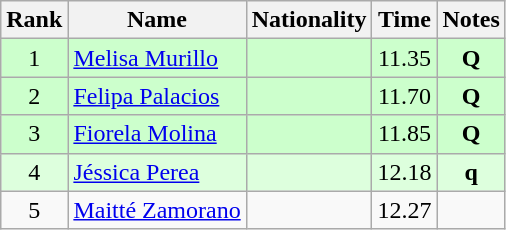<table class="wikitable sortable" style="text-align:center">
<tr>
<th>Rank</th>
<th>Name</th>
<th>Nationality</th>
<th>Time</th>
<th>Notes</th>
</tr>
<tr bgcolor=ccffcc>
<td>1</td>
<td align=left><a href='#'>Melisa Murillo</a></td>
<td align=left></td>
<td>11.35</td>
<td><strong>Q</strong></td>
</tr>
<tr bgcolor=ccffcc>
<td>2</td>
<td align=left><a href='#'>Felipa Palacios</a></td>
<td align=left></td>
<td>11.70</td>
<td><strong>Q</strong></td>
</tr>
<tr bgcolor=ccffcc>
<td>3</td>
<td align=left><a href='#'>Fiorela Molina</a></td>
<td align=left></td>
<td>11.85</td>
<td><strong>Q</strong></td>
</tr>
<tr bgcolor=ddffdd>
<td>4</td>
<td align=left><a href='#'>Jéssica Perea</a></td>
<td align=left></td>
<td>12.18</td>
<td><strong>q</strong></td>
</tr>
<tr>
<td>5</td>
<td align=left><a href='#'>Maitté Zamorano</a></td>
<td align=left></td>
<td>12.27</td>
<td></td>
</tr>
</table>
